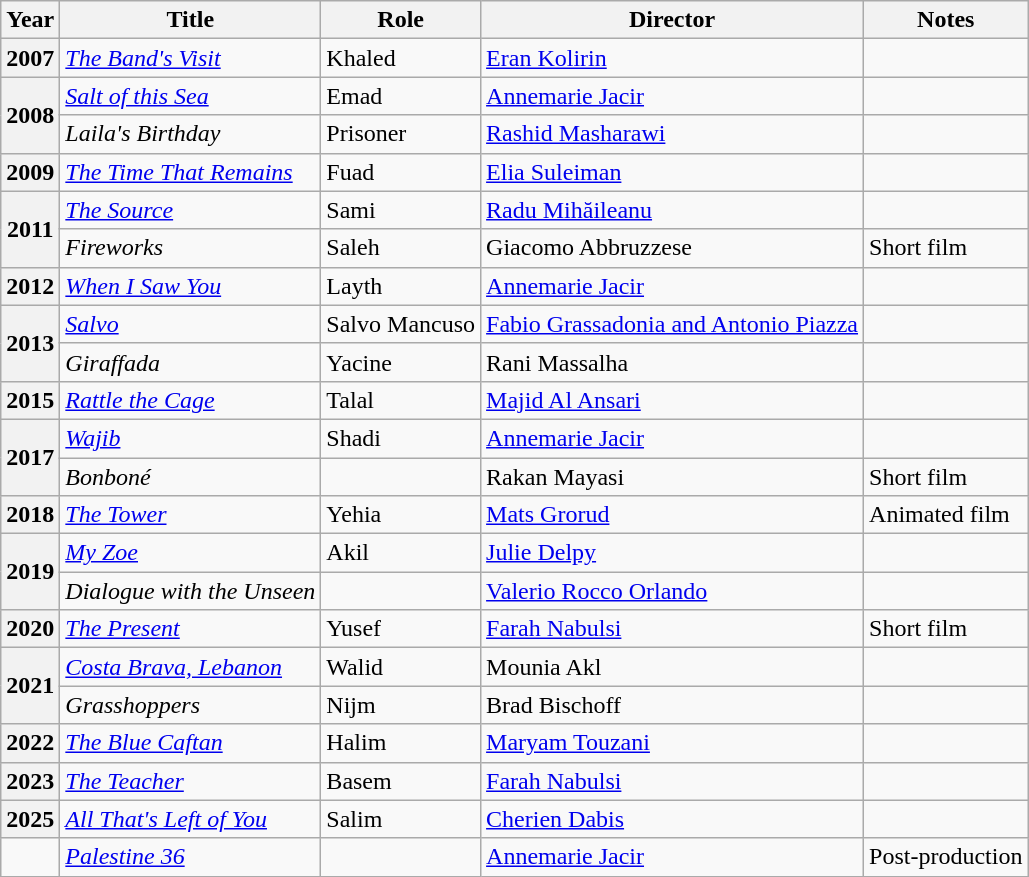<table class="wikitable plainrowheaders sortable" style="font-size:100%">
<tr>
<th scope="col">Year</th>
<th scope="col">Title</th>
<th scope="col">Role</th>
<th scope="col">Director</th>
<th scope="col" class="unsortable">Notes</th>
</tr>
<tr>
<th scope="row">2007</th>
<td><em><a href='#'>The Band's Visit</a></em></td>
<td>Khaled</td>
<td><a href='#'>Eran Kolirin</a></td>
<td></td>
</tr>
<tr>
<th rowspan="2" scope="row">2008</th>
<td><em><a href='#'>Salt of this Sea</a></em></td>
<td>Emad</td>
<td><a href='#'>Annemarie Jacir</a></td>
<td></td>
</tr>
<tr>
<td><em>Laila's Birthday</em></td>
<td>Prisoner</td>
<td><a href='#'>Rashid Masharawi</a></td>
<td></td>
</tr>
<tr>
<th scope="row">2009</th>
<td><em><a href='#'>The Time That Remains</a></em></td>
<td>Fuad</td>
<td><a href='#'>Elia Suleiman</a></td>
<td></td>
</tr>
<tr>
<th rowspan="2" scope="row">2011</th>
<td><em><a href='#'>The Source</a></em></td>
<td>Sami</td>
<td><a href='#'>Radu Mihăileanu</a></td>
<td></td>
</tr>
<tr>
<td><em>Fireworks</em></td>
<td>Saleh</td>
<td>Giacomo Abbruzzese</td>
<td>Short film</td>
</tr>
<tr>
<th scope="row">2012</th>
<td><em><a href='#'>When I Saw You</a></em></td>
<td>Layth</td>
<td><a href='#'>Annemarie Jacir</a></td>
<td></td>
</tr>
<tr>
<th rowspan="2" scope="row">2013</th>
<td><em><a href='#'>Salvo</a></em></td>
<td>Salvo Mancuso</td>
<td><a href='#'>Fabio Grassadonia and Antonio Piazza</a></td>
<td></td>
</tr>
<tr>
<td><em>Giraffada</em></td>
<td>Yacine</td>
<td>Rani Massalha</td>
<td></td>
</tr>
<tr>
<th scope="row">2015</th>
<td><em><a href='#'>Rattle the Cage</a></em></td>
<td>Talal</td>
<td><a href='#'>Majid Al Ansari</a></td>
<td></td>
</tr>
<tr>
<th rowspan="2" scope="row">2017</th>
<td><em><a href='#'>Wajib</a></em></td>
<td>Shadi</td>
<td><a href='#'>Annemarie Jacir</a></td>
<td></td>
</tr>
<tr>
<td><em>Bonboné</em></td>
<td></td>
<td>Rakan Mayasi</td>
<td>Short film</td>
</tr>
<tr>
<th scope="row">2018</th>
<td><em><a href='#'>The Tower</a></em></td>
<td>Yehia</td>
<td><a href='#'>Mats Grorud</a></td>
<td>Animated film</td>
</tr>
<tr>
<th rowspan="2" scope="row">2019</th>
<td><em><a href='#'>My Zoe</a></em></td>
<td>Akil</td>
<td><a href='#'>Julie Delpy</a></td>
<td></td>
</tr>
<tr>
<td><em>Dialogue with the Unseen</em></td>
<td></td>
<td><a href='#'>Valerio Rocco Orlando</a></td>
<td></td>
</tr>
<tr>
<th scope="row">2020</th>
<td><em><a href='#'>The Present</a></em></td>
<td>Yusef</td>
<td><a href='#'>Farah Nabulsi</a></td>
<td>Short film</td>
</tr>
<tr>
<th rowspan="2" scope="row">2021</th>
<td><em><a href='#'>Costa Brava, Lebanon</a></em></td>
<td>Walid</td>
<td>Mounia Akl</td>
<td></td>
</tr>
<tr>
<td><em>Grasshoppers</em></td>
<td>Nijm</td>
<td>Brad Bischoff</td>
<td></td>
</tr>
<tr>
<th scope="row">2022</th>
<td><em><a href='#'>The Blue Caftan</a></em></td>
<td>Halim</td>
<td><a href='#'>Maryam Touzani</a></td>
<td></td>
</tr>
<tr>
<th scope="row">2023</th>
<td><em><a href='#'>The Teacher</a></em></td>
<td>Basem</td>
<td><a href='#'>Farah Nabulsi</a></td>
<td></td>
</tr>
<tr>
<th scope="row">2025</th>
<td><em><a href='#'>All That's Left of You</a></em></td>
<td>Salim</td>
<td><a href='#'>Cherien Dabis</a></td>
<td></td>
</tr>
<tr>
<td></td>
<td><em><a href='#'>Palestine 36</a></em></td>
<td></td>
<td><a href='#'>Annemarie Jacir</a></td>
<td>Post-production</td>
</tr>
</table>
